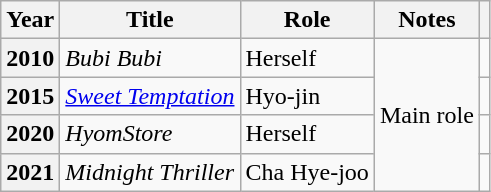<table class="wikitable sortable plainrowheaders">
<tr>
<th scope="col">Year</th>
<th scope="col">Title</th>
<th scope="col">Role</th>
<th>Notes</th>
<th class="unsortable" scope="col"></th>
</tr>
<tr>
<th scope="row">2010</th>
<td><em>Bubi Bubi</em></td>
<td>Herself</td>
<td rowspan="4">Main role</td>
<td></td>
</tr>
<tr>
<th scope="row">2015</th>
<td><em><a href='#'>Sweet Temptation</a></em></td>
<td>Hyo-jin</td>
<td></td>
</tr>
<tr>
<th scope="row">2020</th>
<td><em>HyomStore</em></td>
<td>Herself</td>
<td></td>
</tr>
<tr>
<th scope="row">2021</th>
<td><em>Midnight Thriller</em></td>
<td>Cha Hye-joo</td>
<td></td>
</tr>
</table>
